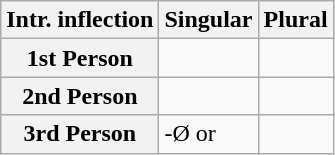<table class="wikitable">
<tr>
<th>Intr. inflection</th>
<th>Singular</th>
<th>Plural</th>
</tr>
<tr>
<th>1st Person</th>
<td></td>
<td></td>
</tr>
<tr>
<th>2nd Person</th>
<td></td>
<td></td>
</tr>
<tr>
<th>3rd Person</th>
<td>-Ø or </td>
<td></td>
</tr>
</table>
